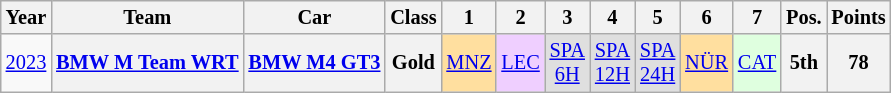<table class="wikitable" border="1" style="text-align:center; font-size:85%;">
<tr>
<th>Year</th>
<th>Team</th>
<th>Car</th>
<th>Class</th>
<th>1</th>
<th>2</th>
<th>3</th>
<th>4</th>
<th>5</th>
<th>6</th>
<th>7</th>
<th>Pos.</th>
<th>Points</th>
</tr>
<tr>
<td><a href='#'>2023</a></td>
<th nowrap><a href='#'>BMW M Team WRT</a></th>
<th nowrap><a href='#'>BMW M4 GT3</a></th>
<th>Gold</th>
<td style="background:#FFDF9F;"><a href='#'>MNZ</a><br></td>
<td style="background:#EFCFFF;"><a href='#'>LEC</a><br></td>
<td style="background:#DFDFDF;"><a href='#'>SPA<br>6H</a><br></td>
<td style="background:#DFDFDF;"><a href='#'>SPA<br>12H</a><br></td>
<td style="background:#DFDFDF;"><a href='#'>SPA<br>24H</a><br></td>
<td style="background:#FFDF9F;"><a href='#'>NÜR</a><br></td>
<td style="background:#DFFFDF;"><a href='#'>CAT</a><br></td>
<th style="background:#;">5th</th>
<th style="background:#;">78</th>
</tr>
</table>
